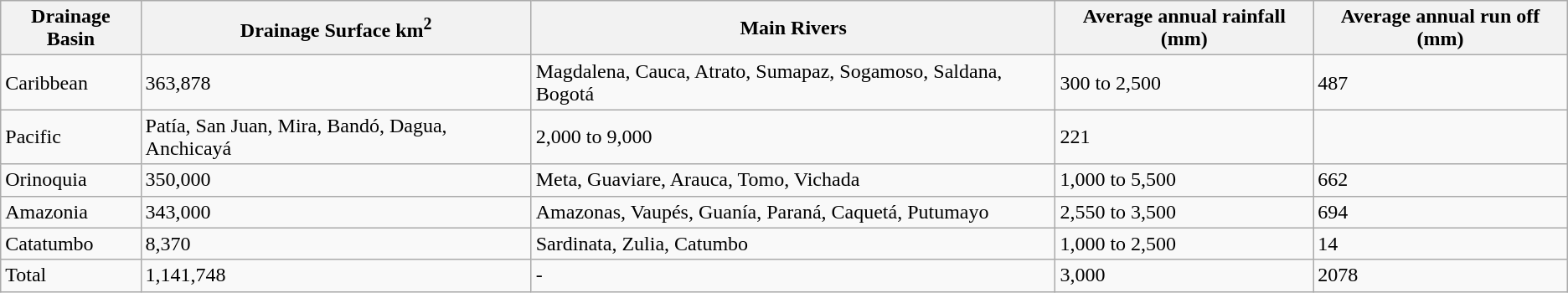<table class="wikitable">
<tr>
<th>Drainage Basin</th>
<th>Drainage Surface km<sup>2</sup></th>
<th>Main Rivers</th>
<th>Average annual rainfall (mm)</th>
<th>Average annual run off (mm)</th>
</tr>
<tr>
<td>Caribbean</td>
<td>363,878</td>
<td>Magdalena, Cauca, Atrato, Sumapaz, Sogamoso, Saldana, Bogotá</td>
<td>300 to 2,500</td>
<td>487</td>
</tr>
<tr>
<td>Pacific</td>
<td>Patía, San Juan, Mira, Bandó, Dagua, Anchicayá</td>
<td>2,000 to 9,000</td>
<td>221</td>
</tr>
<tr>
<td>Orinoquia</td>
<td>350,000</td>
<td>Meta, Guaviare, Arauca, Tomo, Vichada</td>
<td>1,000 to 5,500</td>
<td>662</td>
</tr>
<tr>
<td>Amazonia</td>
<td>343,000</td>
<td>Amazonas, Vaupés, Guanía, Paraná, Caquetá, Putumayo</td>
<td>2,550 to 3,500</td>
<td>694</td>
</tr>
<tr>
<td>Catatumbo</td>
<td>8,370</td>
<td>Sardinata, Zulia, Catumbo</td>
<td>1,000 to 2,500</td>
<td>14</td>
</tr>
<tr>
<td>Total</td>
<td>1,141,748</td>
<td>-</td>
<td>3,000</td>
<td>2078</td>
</tr>
</table>
